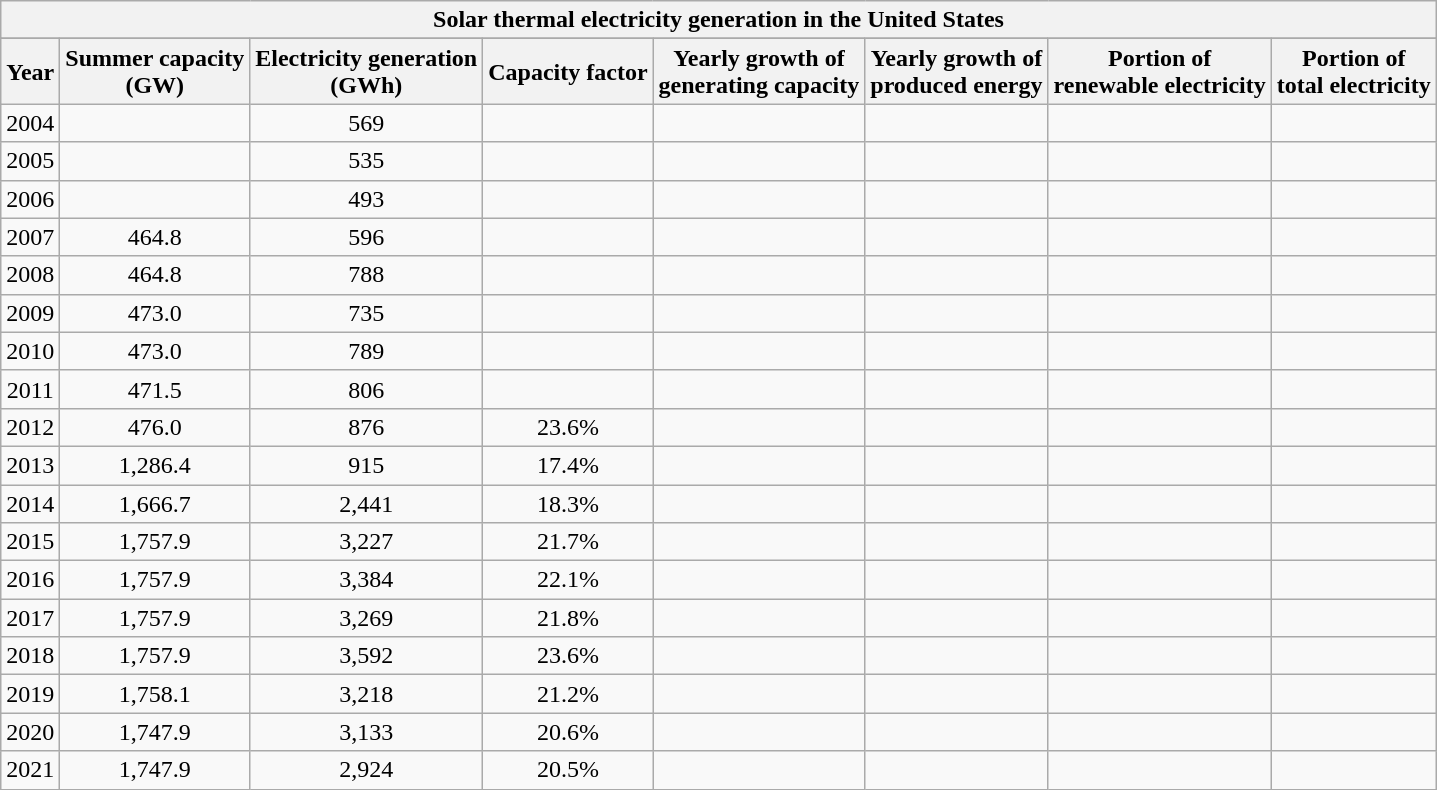<table class="wikitable  collapsible autocollapse" style="text-align:center">
<tr>
<th colspan=8>Solar thermal electricity generation in the United States</th>
</tr>
<tr>
</tr>
<tr>
<th>Year</th>
<th>Summer capacity <br>(GW)</th>
<th>Electricity generation<br> (GWh)</th>
<th>Capacity factor</th>
<th>Yearly growth of <br>generating capacity</th>
<th>Yearly growth of <br>produced energy</th>
<th>Portion of <br>renewable electricity</th>
<th>Portion of <br>total electricity</th>
</tr>
<tr>
<td>2004</td>
<td></td>
<td>569</td>
<td></td>
<td></td>
<td></td>
<td></td>
<td></td>
</tr>
<tr>
<td>2005</td>
<td></td>
<td>535</td>
<td></td>
<td></td>
<td></td>
<td></td>
<td></td>
</tr>
<tr>
<td>2006</td>
<td></td>
<td>493</td>
<td></td>
<td></td>
<td></td>
<td></td>
<td></td>
</tr>
<tr>
<td>2007</td>
<td>464.8</td>
<td>596</td>
<td></td>
<td></td>
<td></td>
<td></td>
<td></td>
</tr>
<tr>
<td>2008</td>
<td>464.8</td>
<td>788</td>
<td></td>
<td></td>
<td></td>
<td></td>
<td></td>
</tr>
<tr>
<td>2009</td>
<td>473.0</td>
<td>735</td>
<td></td>
<td></td>
<td></td>
<td></td>
<td></td>
</tr>
<tr>
<td>2010</td>
<td>473.0</td>
<td>789</td>
<td></td>
<td></td>
<td></td>
<td></td>
<td></td>
</tr>
<tr>
<td>2011</td>
<td>471.5</td>
<td>806</td>
<td></td>
<td></td>
<td></td>
<td></td>
<td></td>
</tr>
<tr>
<td>2012</td>
<td>476.0</td>
<td>876</td>
<td>23.6%</td>
<td></td>
<td></td>
<td></td>
<td></td>
</tr>
<tr>
<td>2013</td>
<td>1,286.4</td>
<td>915</td>
<td>17.4%</td>
<td></td>
<td></td>
<td></td>
<td></td>
</tr>
<tr>
<td>2014</td>
<td>1,666.7</td>
<td>2,441</td>
<td>18.3%</td>
<td></td>
<td></td>
<td></td>
<td></td>
</tr>
<tr>
<td>2015</td>
<td>1,757.9</td>
<td>3,227</td>
<td>21.7%</td>
<td></td>
<td></td>
<td></td>
<td></td>
</tr>
<tr>
<td>2016</td>
<td>1,757.9</td>
<td>3,384</td>
<td>22.1%</td>
<td></td>
<td></td>
<td></td>
<td></td>
</tr>
<tr>
<td>2017</td>
<td>1,757.9</td>
<td>3,269</td>
<td>21.8%</td>
<td></td>
<td></td>
<td></td>
<td></td>
</tr>
<tr>
<td>2018</td>
<td>1,757.9</td>
<td>3,592</td>
<td>23.6%</td>
<td></td>
<td></td>
<td></td>
<td></td>
</tr>
<tr>
<td>2019</td>
<td>1,758.1</td>
<td>3,218</td>
<td>21.2%</td>
<td></td>
<td></td>
<td></td>
<td></td>
</tr>
<tr>
<td>2020</td>
<td>1,747.9</td>
<td>3,133</td>
<td>20.6%</td>
<td></td>
<td></td>
<td></td>
<td></td>
</tr>
<tr>
<td>2021</td>
<td>1,747.9</td>
<td>2,924</td>
<td>20.5%</td>
<td></td>
<td></td>
<td></td>
<td></td>
</tr>
</table>
